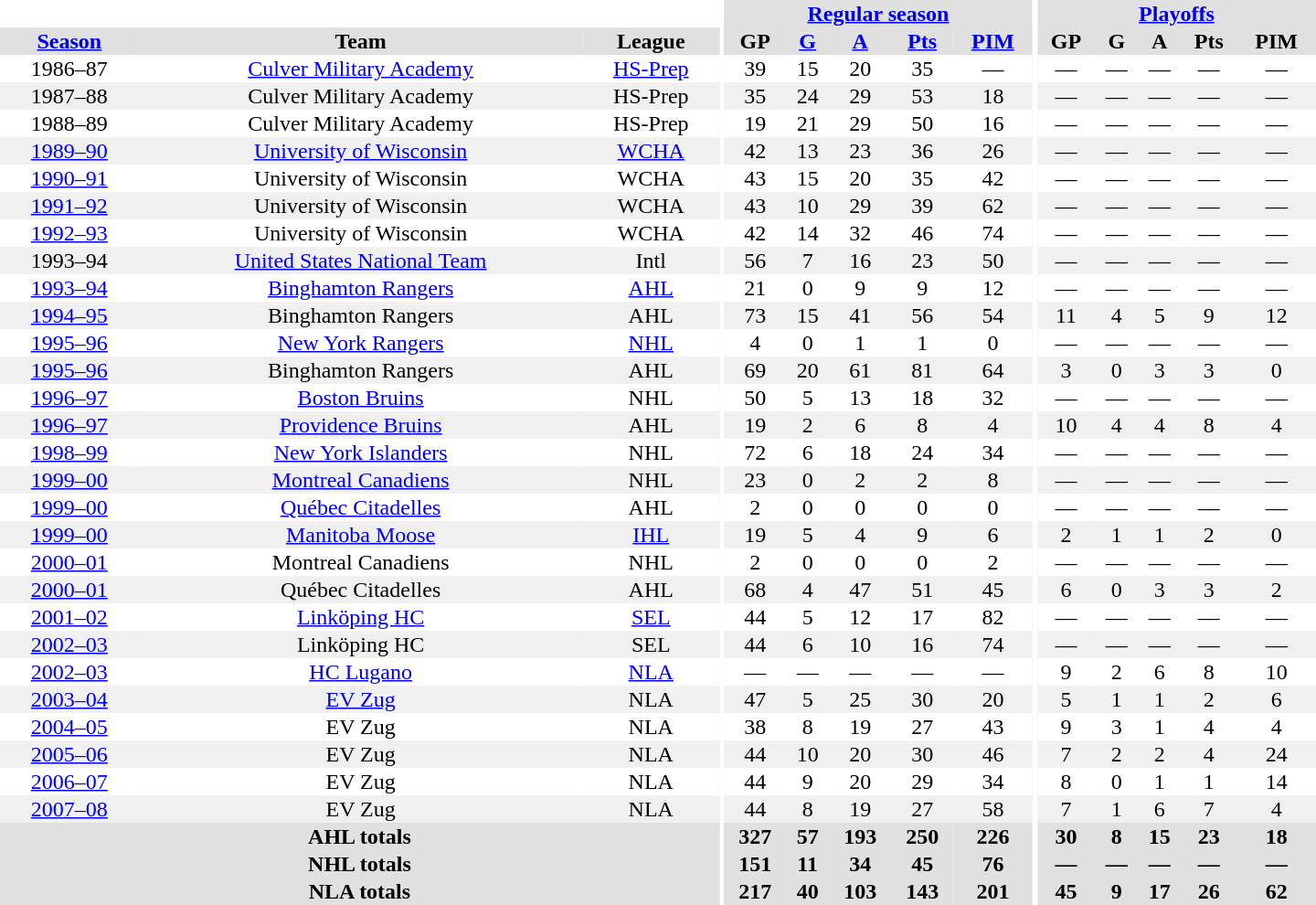<table border="0" cellpadding="1" cellspacing="0" style="text-align:center; width:60em">
<tr bgcolor="#e0e0e0">
<th colspan="3" bgcolor="#ffffff"></th>
<th rowspan="100" bgcolor="#ffffff"></th>
<th colspan="5"><a href='#'>Regular season</a></th>
<th rowspan="100" bgcolor="#ffffff"></th>
<th colspan="5"><a href='#'>Playoffs</a></th>
</tr>
<tr bgcolor="#e0e0e0">
<th><a href='#'>Season</a></th>
<th>Team</th>
<th>League</th>
<th>GP</th>
<th><a href='#'>G</a></th>
<th><a href='#'>A</a></th>
<th><a href='#'>Pts</a></th>
<th><a href='#'>PIM</a></th>
<th>GP</th>
<th>G</th>
<th>A</th>
<th>Pts</th>
<th>PIM</th>
</tr>
<tr>
<td>1986–87</td>
<td><a href='#'>Culver Military Academy</a></td>
<td><a href='#'>HS-Prep</a></td>
<td>39</td>
<td>15</td>
<td>20</td>
<td>35</td>
<td>—</td>
<td>—</td>
<td>—</td>
<td>—</td>
<td>—</td>
<td>—</td>
</tr>
<tr bgcolor="#f0f0f0">
<td>1987–88</td>
<td>Culver Military Academy</td>
<td>HS-Prep</td>
<td>35</td>
<td>24</td>
<td>29</td>
<td>53</td>
<td>18</td>
<td>—</td>
<td>—</td>
<td>—</td>
<td>—</td>
<td>—</td>
</tr>
<tr>
<td>1988–89</td>
<td>Culver Military Academy</td>
<td>HS-Prep</td>
<td>19</td>
<td>21</td>
<td>29</td>
<td>50</td>
<td>16</td>
<td>—</td>
<td>—</td>
<td>—</td>
<td>—</td>
<td>—</td>
</tr>
<tr bgcolor="#f0f0f0">
<td><a href='#'>1989–90</a></td>
<td><a href='#'>University of Wisconsin</a></td>
<td><a href='#'>WCHA</a></td>
<td>42</td>
<td>13</td>
<td>23</td>
<td>36</td>
<td>26</td>
<td>—</td>
<td>—</td>
<td>—</td>
<td>—</td>
<td>—</td>
</tr>
<tr>
<td><a href='#'>1990–91</a></td>
<td>University of Wisconsin</td>
<td>WCHA</td>
<td>43</td>
<td>15</td>
<td>20</td>
<td>35</td>
<td>42</td>
<td>—</td>
<td>—</td>
<td>—</td>
<td>—</td>
<td>—</td>
</tr>
<tr bgcolor="#f0f0f0">
<td><a href='#'>1991–92</a></td>
<td>University of Wisconsin</td>
<td>WCHA</td>
<td>43</td>
<td>10</td>
<td>29</td>
<td>39</td>
<td>62</td>
<td>—</td>
<td>—</td>
<td>—</td>
<td>—</td>
<td>—</td>
</tr>
<tr>
<td><a href='#'>1992–93</a></td>
<td>University of Wisconsin</td>
<td>WCHA</td>
<td>42</td>
<td>14</td>
<td>32</td>
<td>46</td>
<td>74</td>
<td>—</td>
<td>—</td>
<td>—</td>
<td>—</td>
<td>—</td>
</tr>
<tr bgcolor="#f0f0f0">
<td>1993–94</td>
<td><a href='#'>United States National Team</a></td>
<td>Intl</td>
<td>56</td>
<td>7</td>
<td>16</td>
<td>23</td>
<td>50</td>
<td>—</td>
<td>—</td>
<td>—</td>
<td>—</td>
<td>—</td>
</tr>
<tr>
<td><a href='#'>1993–94</a></td>
<td><a href='#'>Binghamton Rangers</a></td>
<td><a href='#'>AHL</a></td>
<td>21</td>
<td>0</td>
<td>9</td>
<td>9</td>
<td>12</td>
<td>—</td>
<td>—</td>
<td>—</td>
<td>—</td>
<td>—</td>
</tr>
<tr bgcolor="#f0f0f0">
<td><a href='#'>1994–95</a></td>
<td>Binghamton Rangers</td>
<td>AHL</td>
<td>73</td>
<td>15</td>
<td>41</td>
<td>56</td>
<td>54</td>
<td>11</td>
<td>4</td>
<td>5</td>
<td>9</td>
<td>12</td>
</tr>
<tr>
<td><a href='#'>1995–96</a></td>
<td><a href='#'>New York Rangers</a></td>
<td><a href='#'>NHL</a></td>
<td>4</td>
<td>0</td>
<td>1</td>
<td>1</td>
<td>0</td>
<td>—</td>
<td>—</td>
<td>—</td>
<td>—</td>
<td>—</td>
</tr>
<tr bgcolor="#f0f0f0">
<td><a href='#'>1995–96</a></td>
<td>Binghamton Rangers</td>
<td>AHL</td>
<td>69</td>
<td>20</td>
<td>61</td>
<td>81</td>
<td>64</td>
<td>3</td>
<td>0</td>
<td>3</td>
<td>3</td>
<td>0</td>
</tr>
<tr>
<td><a href='#'>1996–97</a></td>
<td><a href='#'>Boston Bruins</a></td>
<td>NHL</td>
<td>50</td>
<td>5</td>
<td>13</td>
<td>18</td>
<td>32</td>
<td>—</td>
<td>—</td>
<td>—</td>
<td>—</td>
<td>—</td>
</tr>
<tr bgcolor="#f0f0f0">
<td><a href='#'>1996–97</a></td>
<td><a href='#'>Providence Bruins</a></td>
<td>AHL</td>
<td>19</td>
<td>2</td>
<td>6</td>
<td>8</td>
<td>4</td>
<td>10</td>
<td>4</td>
<td>4</td>
<td>8</td>
<td>4</td>
</tr>
<tr>
<td><a href='#'>1998–99</a></td>
<td><a href='#'>New York Islanders</a></td>
<td>NHL</td>
<td>72</td>
<td>6</td>
<td>18</td>
<td>24</td>
<td>34</td>
<td>—</td>
<td>—</td>
<td>—</td>
<td>—</td>
<td>—</td>
</tr>
<tr bgcolor="#f0f0f0">
<td><a href='#'>1999–00</a></td>
<td><a href='#'>Montreal Canadiens</a></td>
<td>NHL</td>
<td>23</td>
<td>0</td>
<td>2</td>
<td>2</td>
<td>8</td>
<td>—</td>
<td>—</td>
<td>—</td>
<td>—</td>
<td>—</td>
</tr>
<tr>
<td><a href='#'>1999–00</a></td>
<td><a href='#'>Québec Citadelles</a></td>
<td>AHL</td>
<td>2</td>
<td>0</td>
<td>0</td>
<td>0</td>
<td>0</td>
<td>—</td>
<td>—</td>
<td>—</td>
<td>—</td>
<td>—</td>
</tr>
<tr bgcolor="#f0f0f0">
<td><a href='#'>1999–00</a></td>
<td><a href='#'>Manitoba Moose</a></td>
<td><a href='#'>IHL</a></td>
<td>19</td>
<td>5</td>
<td>4</td>
<td>9</td>
<td>6</td>
<td>2</td>
<td>1</td>
<td>1</td>
<td>2</td>
<td>0</td>
</tr>
<tr>
<td><a href='#'>2000–01</a></td>
<td>Montreal Canadiens</td>
<td>NHL</td>
<td>2</td>
<td>0</td>
<td>0</td>
<td>0</td>
<td>2</td>
<td>—</td>
<td>—</td>
<td>—</td>
<td>—</td>
<td>—</td>
</tr>
<tr bgcolor="#f0f0f0">
<td><a href='#'>2000–01</a></td>
<td>Québec Citadelles</td>
<td>AHL</td>
<td>68</td>
<td>4</td>
<td>47</td>
<td>51</td>
<td>45</td>
<td>6</td>
<td>0</td>
<td>3</td>
<td>3</td>
<td>2</td>
</tr>
<tr>
<td><a href='#'>2001–02</a></td>
<td><a href='#'>Linköping HC</a></td>
<td><a href='#'>SEL</a></td>
<td>44</td>
<td>5</td>
<td>12</td>
<td>17</td>
<td>82</td>
<td>—</td>
<td>—</td>
<td>—</td>
<td>—</td>
<td>—</td>
</tr>
<tr bgcolor="#f0f0f0">
<td><a href='#'>2002–03</a></td>
<td>Linköping HC</td>
<td>SEL</td>
<td>44</td>
<td>6</td>
<td>10</td>
<td>16</td>
<td>74</td>
<td>—</td>
<td>—</td>
<td>—</td>
<td>—</td>
<td>—</td>
</tr>
<tr>
<td><a href='#'>2002–03</a></td>
<td><a href='#'>HC Lugano</a></td>
<td><a href='#'>NLA</a></td>
<td>—</td>
<td>—</td>
<td>—</td>
<td>—</td>
<td>—</td>
<td>9</td>
<td>2</td>
<td>6</td>
<td>8</td>
<td>10</td>
</tr>
<tr bgcolor="#f0f0f0">
<td><a href='#'>2003–04</a></td>
<td><a href='#'>EV Zug</a></td>
<td>NLA</td>
<td>47</td>
<td>5</td>
<td>25</td>
<td>30</td>
<td>20</td>
<td>5</td>
<td>1</td>
<td>1</td>
<td>2</td>
<td>6</td>
</tr>
<tr>
<td><a href='#'>2004–05</a></td>
<td>EV Zug</td>
<td>NLA</td>
<td>38</td>
<td>8</td>
<td>19</td>
<td>27</td>
<td>43</td>
<td>9</td>
<td>3</td>
<td>1</td>
<td>4</td>
<td>4</td>
</tr>
<tr bgcolor="#f0f0f0">
<td><a href='#'>2005–06</a></td>
<td>EV Zug</td>
<td>NLA</td>
<td>44</td>
<td>10</td>
<td>20</td>
<td>30</td>
<td>46</td>
<td>7</td>
<td>2</td>
<td>2</td>
<td>4</td>
<td>24</td>
</tr>
<tr>
<td><a href='#'>2006–07</a></td>
<td>EV Zug</td>
<td>NLA</td>
<td>44</td>
<td>9</td>
<td>20</td>
<td>29</td>
<td>34</td>
<td>8</td>
<td>0</td>
<td>1</td>
<td>1</td>
<td>14</td>
</tr>
<tr bgcolor="#f0f0f0">
<td><a href='#'>2007–08</a></td>
<td>EV Zug</td>
<td>NLA</td>
<td>44</td>
<td>8</td>
<td>19</td>
<td>27</td>
<td>58</td>
<td>7</td>
<td>1</td>
<td>6</td>
<td>7</td>
<td>4</td>
</tr>
<tr bgcolor="#e0e0e0">
<th colspan="3">AHL totals</th>
<th>327</th>
<th>57</th>
<th>193</th>
<th>250</th>
<th>226</th>
<th>30</th>
<th>8</th>
<th>15</th>
<th>23</th>
<th>18</th>
</tr>
<tr bgcolor="#e0e0e0">
<th colspan="3">NHL totals</th>
<th>151</th>
<th>11</th>
<th>34</th>
<th>45</th>
<th>76</th>
<th>—</th>
<th>—</th>
<th>—</th>
<th>—</th>
<th>—</th>
</tr>
<tr bgcolor="#e0e0e0">
<th colspan="3">NLA totals</th>
<th>217</th>
<th>40</th>
<th>103</th>
<th>143</th>
<th>201</th>
<th>45</th>
<th>9</th>
<th>17</th>
<th>26</th>
<th>62</th>
</tr>
</table>
